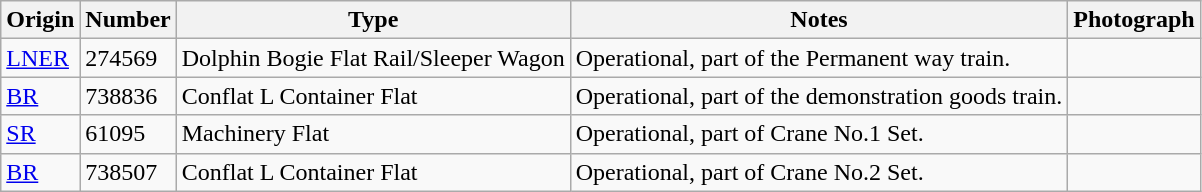<table class="wikitable">
<tr>
<th>Origin</th>
<th>Number</th>
<th>Type</th>
<th>Notes</th>
<th>Photograph</th>
</tr>
<tr>
<td><a href='#'>LNER</a></td>
<td>274569</td>
<td>Dolphin Bogie Flat Rail/Sleeper Wagon</td>
<td>Operational, part of the Permanent way train.</td>
<td></td>
</tr>
<tr>
<td><a href='#'>BR</a></td>
<td>738836</td>
<td>Conflat L Container Flat</td>
<td>Operational, part of the demonstration goods train.</td>
<td></td>
</tr>
<tr>
<td><a href='#'>SR</a></td>
<td>61095</td>
<td>Machinery Flat</td>
<td>Operational, part of Crane No.1 Set.</td>
<td></td>
</tr>
<tr>
<td><a href='#'>BR</a></td>
<td>738507</td>
<td>Conflat L Container Flat</td>
<td>Operational, part of Crane No.2 Set.</td>
<td></td>
</tr>
</table>
